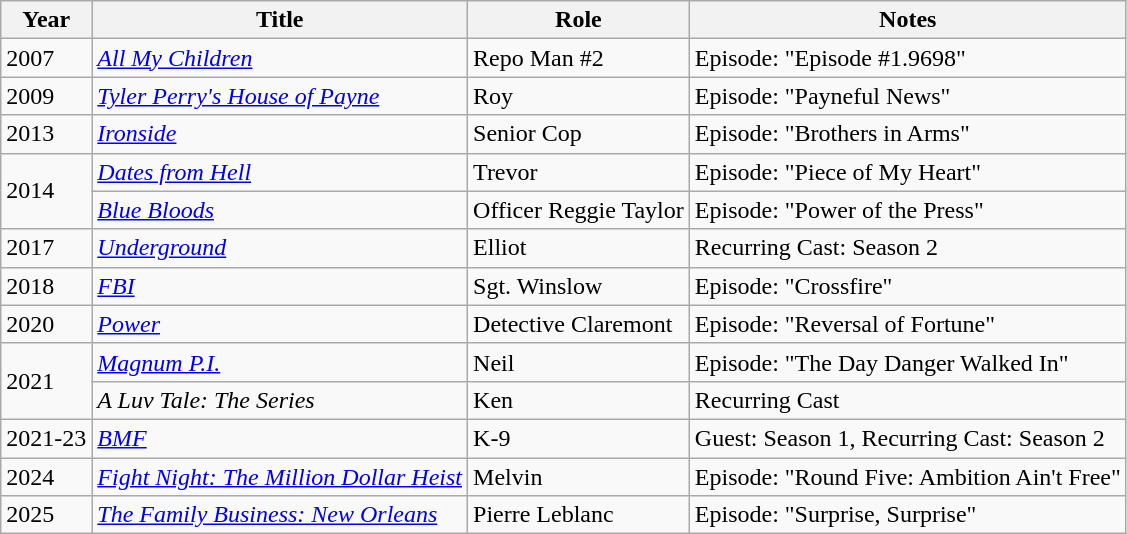<table class="wikitable plainrowheaders sortable" style="margin-right: 0;">
<tr>
<th>Year</th>
<th>Title</th>
<th>Role</th>
<th>Notes</th>
</tr>
<tr>
<td>2007</td>
<td><em><a href='#'>All My Children</a></em></td>
<td>Repo Man #2</td>
<td>Episode: "Episode #1.9698"</td>
</tr>
<tr>
<td>2009</td>
<td><em><a href='#'>Tyler Perry's House of Payne</a></em></td>
<td>Roy</td>
<td>Episode: "Payneful News"</td>
</tr>
<tr>
<td>2013</td>
<td><em><a href='#'>Ironside</a></em></td>
<td>Senior Cop</td>
<td>Episode: "Brothers in Arms"</td>
</tr>
<tr>
<td rowspan="2">2014</td>
<td><em><a href='#'>Dates from Hell</a></em></td>
<td>Trevor</td>
<td>Episode: "Piece of My Heart"</td>
</tr>
<tr>
<td><em><a href='#'>Blue Bloods</a></em></td>
<td>Officer Reggie Taylor</td>
<td>Episode: "Power of the Press"</td>
</tr>
<tr>
<td>2017</td>
<td><em><a href='#'>Underground</a></em></td>
<td>Elliot</td>
<td>Recurring Cast: Season 2</td>
</tr>
<tr>
<td>2018</td>
<td><em><a href='#'>FBI</a></em></td>
<td>Sgt. Winslow</td>
<td>Episode: "Crossfire"</td>
</tr>
<tr>
<td>2020</td>
<td><em><a href='#'>Power</a></em></td>
<td>Detective Claremont</td>
<td>Episode: "Reversal of Fortune"</td>
</tr>
<tr>
<td rowspan="2">2021</td>
<td><em><a href='#'>Magnum P.I.</a></em></td>
<td>Neil</td>
<td>Episode: "The Day Danger Walked In"</td>
</tr>
<tr>
<td><em>A Luv Tale: The Series</em></td>
<td>Ken</td>
<td>Recurring Cast</td>
</tr>
<tr>
<td>2021-23</td>
<td><em><a href='#'>BMF</a></em></td>
<td>K-9</td>
<td>Guest: Season 1, Recurring Cast: Season 2</td>
</tr>
<tr>
<td>2024</td>
<td><em><a href='#'>Fight Night: The Million Dollar Heist</a></em></td>
<td>Melvin</td>
<td>Episode: "Round Five: Ambition Ain't Free"</td>
</tr>
<tr>
<td>2025</td>
<td><em><a href='#'>The Family Business: New Orleans</a></em></td>
<td>Pierre Leblanc</td>
<td>Episode: "Surprise, Surprise"</td>
</tr>
</table>
